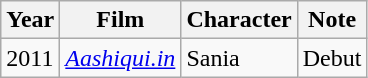<table class="wikitable sortable">
<tr>
<th>Year</th>
<th>Film</th>
<th>Character</th>
<th>Note</th>
</tr>
<tr>
<td>2011</td>
<td><em><a href='#'>Aashiqui.in</a></em></td>
<td>Sania</td>
<td>Debut</td>
</tr>
</table>
